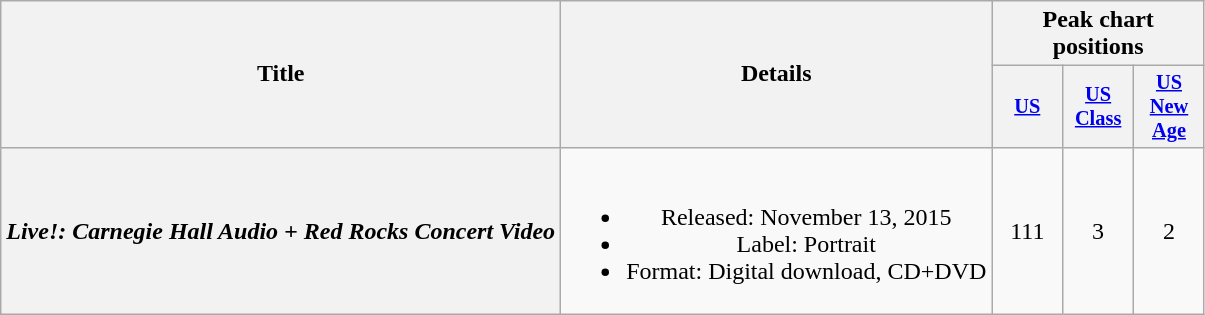<table class="wikitable plainrowheaders" style="text-align:center;">
<tr>
<th scope="col" rowspan="2">Title</th>
<th scope="col" rowspan="2">Details</th>
<th scope="col" colspan="3">Peak chart positions</th>
</tr>
<tr>
<th scope="col" style="width:3em;font-size:85%;"><a href='#'>US</a><br></th>
<th scope="col" style="width:3em;font-size:85%;"><a href='#'>US Class</a><br></th>
<th scope="col" style="width:3em;font-size:85%;"><a href='#'>US New Age</a><br></th>
</tr>
<tr>
<th scope="row"><em>Live!: Carnegie Hall Audio + Red Rocks Concert Video</em></th>
<td><br><ul><li>Released: November 13, 2015</li><li>Label: Portrait</li><li>Format: Digital download, CD+DVD</li></ul></td>
<td>111</td>
<td>3</td>
<td>2</td>
</tr>
</table>
